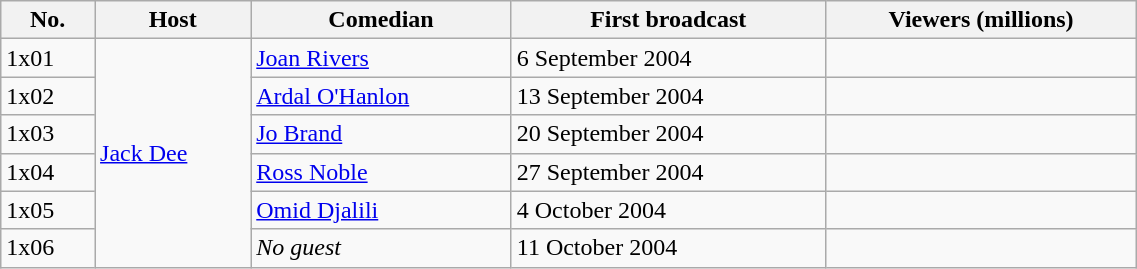<table class="wikitable" style="width:60%;">
<tr>
<th>No.</th>
<th>Host</th>
<th>Comedian</th>
<th>First broadcast</th>
<th>Viewers (millions)</th>
</tr>
<tr>
<td>1x01</td>
<td rowspan="6"><a href='#'>Jack Dee</a></td>
<td><a href='#'>Joan Rivers</a></td>
<td>6 September 2004</td>
<td></td>
</tr>
<tr>
<td>1x02</td>
<td><a href='#'>Ardal O'Hanlon</a></td>
<td>13 September 2004</td>
<td></td>
</tr>
<tr>
<td>1x03</td>
<td><a href='#'>Jo Brand</a></td>
<td>20 September 2004</td>
<td></td>
</tr>
<tr>
<td>1x04</td>
<td><a href='#'>Ross Noble</a></td>
<td>27 September 2004</td>
<td></td>
</tr>
<tr>
<td>1x05</td>
<td><a href='#'>Omid Djalili</a></td>
<td>4 October 2004</td>
<td></td>
</tr>
<tr>
<td>1x06</td>
<td><em>No guest</em></td>
<td>11 October 2004</td>
<td></td>
</tr>
</table>
